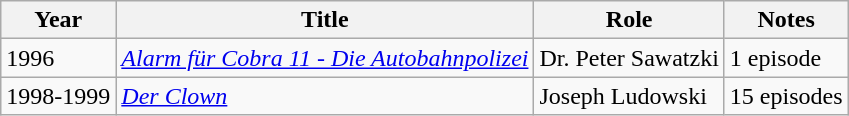<table class="wikitable sortable">
<tr>
<th>Year</th>
<th>Title</th>
<th>Role</th>
<th class="unsortable">Notes</th>
</tr>
<tr>
<td>1996</td>
<td><em><a href='#'>Alarm für Cobra 11 - Die Autobahnpolizei</a></em></td>
<td>Dr. Peter Sawatzki</td>
<td>1 episode</td>
</tr>
<tr>
<td>1998-1999</td>
<td><em><a href='#'>Der Clown</a></em></td>
<td>Joseph Ludowski</td>
<td>15 episodes</td>
</tr>
</table>
